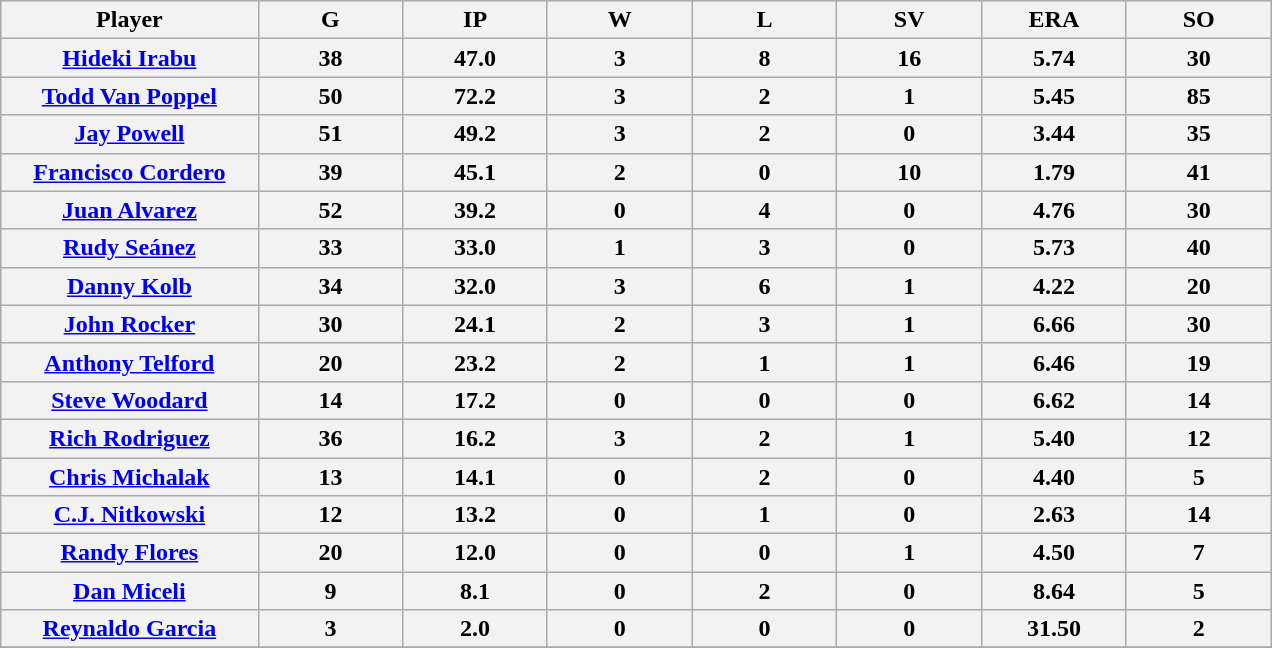<table class="wikitable sortable">
<tr>
<th bgcolor="#DDDDFF" width="16%">Player</th>
<th bgcolor="#DDDDFF" width="9%">G</th>
<th bgcolor="#DDDDFF" width="9%">IP</th>
<th bgcolor="#DDDDFF" width="9%">W</th>
<th bgcolor="#DDDDFF" width="9%">L</th>
<th bgcolor="#DDDDFF" width="9%">SV</th>
<th bgcolor="#DDDDFF" width="9%">ERA</th>
<th bgcolor="#DDDDFF" width="9%">SO</th>
</tr>
<tr>
<th><a href='#'>Hideki Irabu</a></th>
<th>38</th>
<th>47.0</th>
<th>3</th>
<th>8</th>
<th>16</th>
<th>5.74</th>
<th>30</th>
</tr>
<tr>
<th><a href='#'>Todd Van Poppel</a></th>
<th>50</th>
<th>72.2</th>
<th>3</th>
<th>2</th>
<th>1</th>
<th>5.45</th>
<th>85</th>
</tr>
<tr>
<th><a href='#'>Jay Powell</a></th>
<th>51</th>
<th>49.2</th>
<th>3</th>
<th>2</th>
<th>0</th>
<th>3.44</th>
<th>35</th>
</tr>
<tr>
<th><a href='#'>Francisco Cordero</a></th>
<th>39</th>
<th>45.1</th>
<th>2</th>
<th>0</th>
<th>10</th>
<th>1.79</th>
<th>41</th>
</tr>
<tr>
<th><a href='#'>Juan Alvarez</a></th>
<th>52</th>
<th>39.2</th>
<th>0</th>
<th>4</th>
<th>0</th>
<th>4.76</th>
<th>30</th>
</tr>
<tr>
<th><a href='#'>Rudy Seánez</a></th>
<th>33</th>
<th>33.0</th>
<th>1</th>
<th>3</th>
<th>0</th>
<th>5.73</th>
<th>40</th>
</tr>
<tr>
<th><a href='#'>Danny Kolb</a></th>
<th>34</th>
<th>32.0</th>
<th>3</th>
<th>6</th>
<th>1</th>
<th>4.22</th>
<th>20</th>
</tr>
<tr>
<th><a href='#'>John Rocker</a></th>
<th>30</th>
<th>24.1</th>
<th>2</th>
<th>3</th>
<th>1</th>
<th>6.66</th>
<th>30</th>
</tr>
<tr>
<th><a href='#'>Anthony Telford</a></th>
<th>20</th>
<th>23.2</th>
<th>2</th>
<th>1</th>
<th>1</th>
<th>6.46</th>
<th>19</th>
</tr>
<tr>
<th><a href='#'>Steve Woodard</a></th>
<th>14</th>
<th>17.2</th>
<th>0</th>
<th>0</th>
<th>0</th>
<th>6.62</th>
<th>14</th>
</tr>
<tr>
<th><a href='#'>Rich Rodriguez</a></th>
<th>36</th>
<th>16.2</th>
<th>3</th>
<th>2</th>
<th>1</th>
<th>5.40</th>
<th>12</th>
</tr>
<tr>
<th><a href='#'>Chris Michalak</a></th>
<th>13</th>
<th>14.1</th>
<th>0</th>
<th>2</th>
<th>0</th>
<th>4.40</th>
<th>5</th>
</tr>
<tr>
<th><a href='#'>C.J. Nitkowski</a></th>
<th>12</th>
<th>13.2</th>
<th>0</th>
<th>1</th>
<th>0</th>
<th>2.63</th>
<th>14</th>
</tr>
<tr>
<th><a href='#'>Randy Flores</a></th>
<th>20</th>
<th>12.0</th>
<th>0</th>
<th>0</th>
<th>1</th>
<th>4.50</th>
<th>7</th>
</tr>
<tr>
<th><a href='#'>Dan Miceli</a></th>
<th>9</th>
<th>8.1</th>
<th>0</th>
<th>2</th>
<th>0</th>
<th>8.64</th>
<th>5</th>
</tr>
<tr>
<th><a href='#'>Reynaldo Garcia</a></th>
<th>3</th>
<th>2.0</th>
<th>0</th>
<th>0</th>
<th>0</th>
<th>31.50</th>
<th>2</th>
</tr>
<tr>
</tr>
</table>
